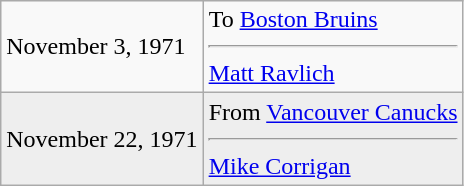<table class="wikitable">
<tr>
<td>November 3, 1971</td>
<td valign="top">To <a href='#'>Boston Bruins</a><hr><a href='#'>Matt Ravlich</a></td>
</tr>
<tr style="background:#eee;">
<td>November 22, 1971</td>
<td valign="top">From <a href='#'>Vancouver Canucks</a><hr><a href='#'>Mike Corrigan</a></td>
</tr>
</table>
